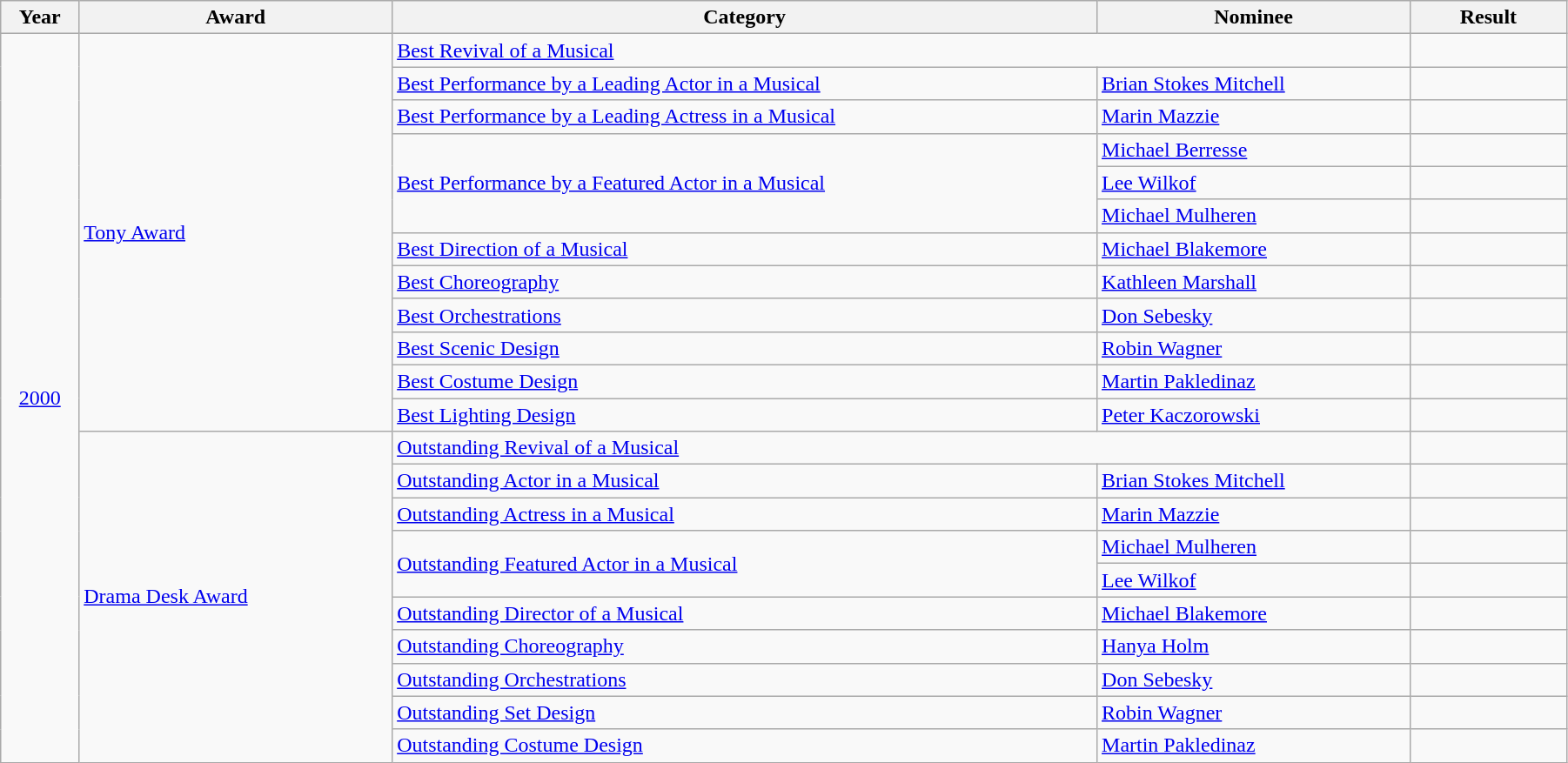<table class="wikitable" width="95%">
<tr>
<th width="5%">Year</th>
<th width="20%">Award</th>
<th width="45%">Category</th>
<th width="20%">Nominee</th>
<th width="10%">Result</th>
</tr>
<tr>
<td rowspan="22" align="center"><a href='#'>2000</a></td>
<td rowspan="12"><a href='#'>Tony Award</a></td>
<td colspan="2"><a href='#'>Best Revival of a Musical</a></td>
<td></td>
</tr>
<tr>
<td><a href='#'>Best Performance by a Leading Actor in a Musical</a></td>
<td><a href='#'>Brian Stokes Mitchell</a></td>
<td></td>
</tr>
<tr>
<td><a href='#'>Best Performance by a Leading Actress in a Musical</a></td>
<td><a href='#'>Marin Mazzie</a></td>
<td></td>
</tr>
<tr>
<td rowspan="3"><a href='#'>Best Performance by a Featured Actor in a Musical</a></td>
<td><a href='#'>Michael Berresse</a></td>
<td></td>
</tr>
<tr>
<td><a href='#'>Lee Wilkof</a></td>
<td></td>
</tr>
<tr>
<td><a href='#'>Michael Mulheren</a></td>
<td></td>
</tr>
<tr>
<td><a href='#'>Best Direction of a Musical</a></td>
<td><a href='#'>Michael Blakemore</a></td>
<td></td>
</tr>
<tr>
<td><a href='#'>Best Choreography</a></td>
<td><a href='#'>Kathleen Marshall</a></td>
<td></td>
</tr>
<tr>
<td><a href='#'>Best Orchestrations</a></td>
<td><a href='#'>Don Sebesky</a></td>
<td></td>
</tr>
<tr>
<td><a href='#'>Best Scenic Design</a></td>
<td><a href='#'>Robin Wagner</a></td>
<td></td>
</tr>
<tr>
<td><a href='#'>Best Costume Design</a></td>
<td><a href='#'>Martin Pakledinaz</a></td>
<td></td>
</tr>
<tr>
<td><a href='#'>Best Lighting Design</a></td>
<td><a href='#'>Peter Kaczorowski</a></td>
<td></td>
</tr>
<tr>
<td rowspan="10"><a href='#'>Drama Desk Award</a></td>
<td colspan="2"><a href='#'>Outstanding Revival of a Musical</a></td>
<td></td>
</tr>
<tr>
<td><a href='#'>Outstanding Actor in a Musical</a></td>
<td><a href='#'>Brian Stokes Mitchell</a></td>
<td></td>
</tr>
<tr>
<td><a href='#'>Outstanding Actress in a Musical</a></td>
<td><a href='#'>Marin Mazzie</a></td>
<td></td>
</tr>
<tr>
<td rowspan="2"><a href='#'>Outstanding Featured Actor in a Musical</a></td>
<td><a href='#'>Michael Mulheren</a></td>
<td></td>
</tr>
<tr>
<td><a href='#'>Lee Wilkof</a></td>
<td></td>
</tr>
<tr>
<td><a href='#'>Outstanding Director of a Musical</a></td>
<td><a href='#'>Michael Blakemore</a></td>
<td></td>
</tr>
<tr>
<td><a href='#'>Outstanding Choreography</a></td>
<td><a href='#'>Hanya Holm</a></td>
<td></td>
</tr>
<tr>
<td><a href='#'>Outstanding Orchestrations</a></td>
<td><a href='#'>Don Sebesky</a></td>
<td></td>
</tr>
<tr>
<td><a href='#'>Outstanding Set Design</a></td>
<td><a href='#'>Robin Wagner</a></td>
<td></td>
</tr>
<tr>
<td><a href='#'>Outstanding Costume Design</a></td>
<td><a href='#'>Martin Pakledinaz</a></td>
<td></td>
</tr>
</table>
